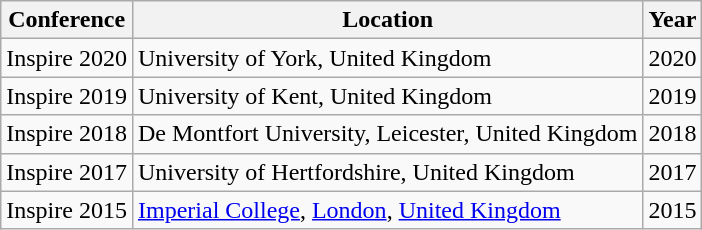<table class="wikitable">
<tr>
<th>Conference</th>
<th>Location</th>
<th>Year</th>
</tr>
<tr>
<td>Inspire 2020</td>
<td>University of York, United Kingdom</td>
<td>2020</td>
</tr>
<tr>
<td>Inspire 2019</td>
<td>University of Kent, United Kingdom</td>
<td>2019</td>
</tr>
<tr>
<td>Inspire 2018</td>
<td>De Montfort University, Leicester, United Kingdom</td>
<td>2018</td>
</tr>
<tr>
<td>Inspire 2017</td>
<td>University of Hertfordshire, United Kingdom</td>
<td>2017</td>
</tr>
<tr>
<td>Inspire 2015</td>
<td><a href='#'>Imperial College</a>, <a href='#'>London</a>, <a href='#'>United Kingdom</a></td>
<td>2015</td>
</tr>
</table>
